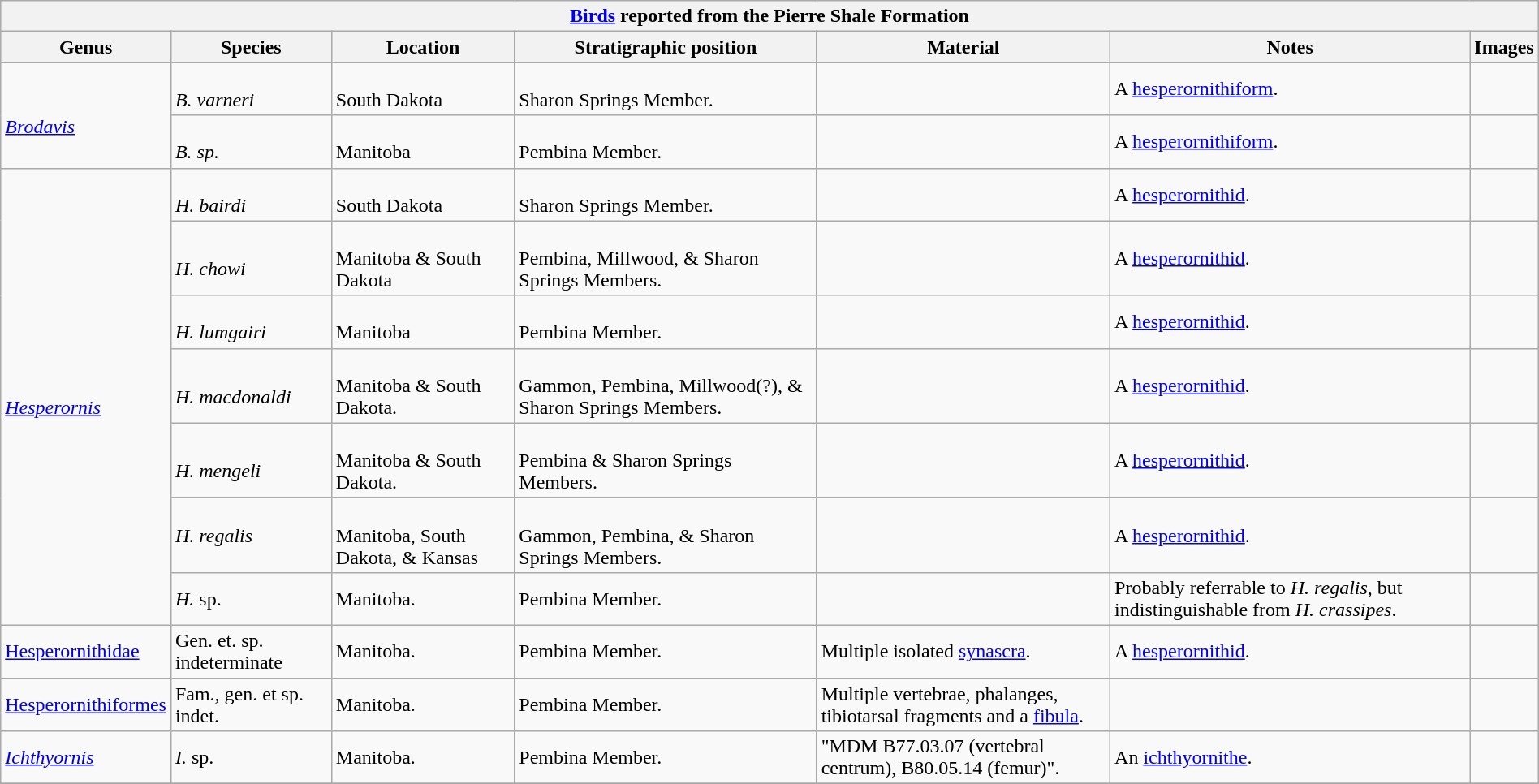<table class="wikitable" align="center" width="100%">
<tr>
<th colspan="7" align="center"><strong><a href='#'>Birds</a> reported from the Pierre Shale Formation</strong></th>
</tr>
<tr>
<th>Genus</th>
<th>Species</th>
<th>Location</th>
<th>Stratigraphic position</th>
<th><strong>Material</strong></th>
<th><strong>Notes</strong></th>
<th>Images</th>
</tr>
<tr>
<td rowspan=2><br><em><a href='#'>Brodavis</a></em></td>
<td><br><em>B. varneri</em></td>
<td><br>South Dakota</td>
<td><br>Sharon Springs Member.</td>
<td></td>
<td>A <a href='#'>hesperornithiform</a>.</td>
<td></td>
</tr>
<tr>
<td><br><em>B. sp.</em></td>
<td><br>Manitoba</td>
<td><br>Pembina Member.</td>
<td></td>
<td>A <a href='#'>hesperornithiform</a>.</td>
<td></td>
</tr>
<tr>
<td rowspan="7"><br><em><a href='#'>Hesperornis</a></em></td>
<td><br><em>H. bairdi</em></td>
<td><br>South Dakota</td>
<td><br>Sharon Springs Member.</td>
<td></td>
<td>A <a href='#'>hesperornithid</a>.</td>
<td></td>
</tr>
<tr>
<td><br><em>H. chowi</em></td>
<td><br>Manitoba & South Dakota</td>
<td><br>Pembina, Millwood, & Sharon Springs Members.</td>
<td></td>
<td>A <a href='#'>hesperornithid</a>.</td>
<td></td>
</tr>
<tr>
<td><br><em>H. lumgairi</em></td>
<td><br>Manitoba</td>
<td><br>Pembina Member.</td>
<td></td>
<td>A <a href='#'>hesperornithid</a>.</td>
<td></td>
</tr>
<tr>
<td><br><em>H. macdonaldi</em></td>
<td><br>Manitoba & South Dakota.</td>
<td><br>Gammon, Pembina, Millwood(?), & Sharon Springs Members.</td>
<td></td>
<td>A <a href='#'>hesperornithid</a>.</td>
<td></td>
</tr>
<tr>
<td><br><em>H. mengeli</em></td>
<td><br>Manitoba & South Dakota.</td>
<td><br>Pembina & Sharon Springs Members.</td>
<td></td>
<td>A <a href='#'>hesperornithid</a>.</td>
<td></td>
</tr>
<tr>
<td><em>H. regalis</em></td>
<td><br>Manitoba, South Dakota, & Kansas</td>
<td><br>Gammon, Pembina, & Sharon Springs Members.</td>
<td></td>
<td>A <a href='#'>hesperornithid</a>.</td>
<td></td>
</tr>
<tr>
<td><em>H.</em> sp.</td>
<td>Manitoba.</td>
<td>Pembina Member.</td>
<td></td>
<td>Probably referrable to <em>H. regalis</em>, but indistinguishable from <em>H. crassipes</em>.</td>
<td></td>
</tr>
<tr>
<td><a href='#'>Hesperornithidae</a></td>
<td>Gen. et. sp. indeterminate</td>
<td>Manitoba.</td>
<td>Pembina Member.</td>
<td>Multiple isolated <a href='#'>synascra</a>.</td>
<td>A <a href='#'>hesperornithid</a>.</td>
<td></td>
</tr>
<tr>
<td><a href='#'>Hesperornithiformes</a></td>
<td>Fam., gen. et sp. indet.</td>
<td>Manitoba.</td>
<td>Pembina Member.</td>
<td>Multiple vertebrae, phalanges, tibiotarsal fragments and a <a href='#'>fibula</a>.</td>
<td></td>
<td></td>
</tr>
<tr>
<td><em><a href='#'>Ichthyornis</a></em></td>
<td><em>I.</em> sp.</td>
<td>Manitoba.</td>
<td>Pembina Member.</td>
<td>"MDM B77.03.07 (vertebral centrum), B80.05.14 (femur)".</td>
<td>An <a href='#'>ichthyornithe</a>.</td>
<td></td>
</tr>
<tr>
</tr>
</table>
